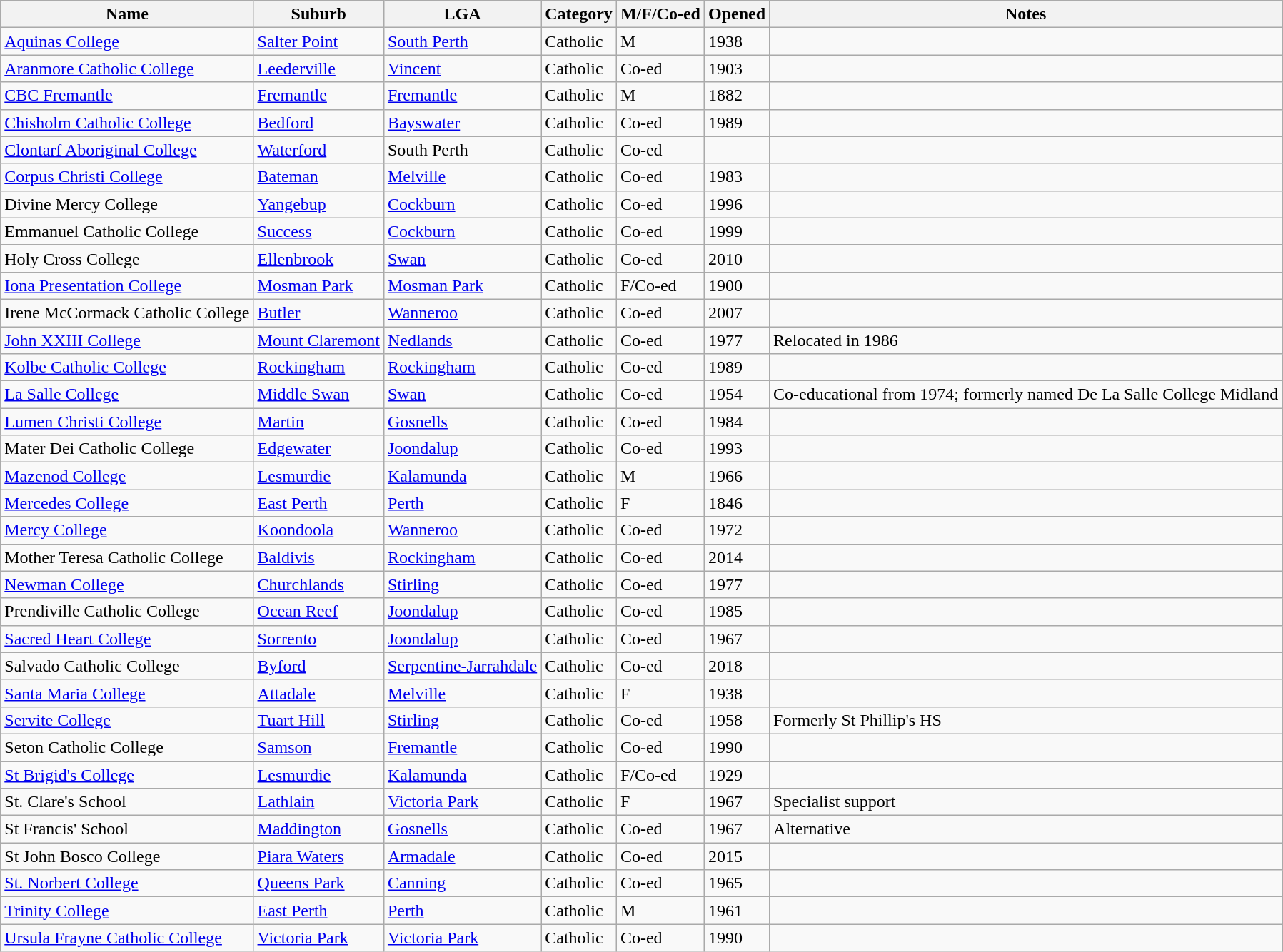<table class="wikitable sortable">
<tr>
<th>Name</th>
<th>Suburb</th>
<th>LGA</th>
<th>Category</th>
<th>M/F/Co-ed</th>
<th>Opened</th>
<th>Notes</th>
</tr>
<tr>
<td><a href='#'>Aquinas College</a></td>
<td><a href='#'>Salter Point</a></td>
<td><a href='#'>South Perth</a></td>
<td>Catholic</td>
<td>M</td>
<td>1938</td>
<td></td>
</tr>
<tr>
<td><a href='#'>Aranmore Catholic College</a></td>
<td><a href='#'>Leederville</a></td>
<td><a href='#'>Vincent</a></td>
<td>Catholic</td>
<td>Co-ed</td>
<td>1903</td>
<td></td>
</tr>
<tr>
<td><a href='#'>CBC Fremantle</a></td>
<td><a href='#'>Fremantle</a></td>
<td><a href='#'>Fremantle</a></td>
<td>Catholic</td>
<td>M</td>
<td>1882</td>
<td></td>
</tr>
<tr>
<td><a href='#'>Chisholm Catholic College</a></td>
<td><a href='#'>Bedford</a></td>
<td><a href='#'>Bayswater</a></td>
<td>Catholic</td>
<td>Co-ed</td>
<td>1989</td>
<td></td>
</tr>
<tr>
<td><a href='#'>Clontarf Aboriginal College</a></td>
<td><a href='#'>Waterford</a></td>
<td>South Perth</td>
<td>Catholic</td>
<td>Co-ed</td>
<td></td>
<td></td>
</tr>
<tr>
<td><a href='#'>Corpus Christi College</a></td>
<td><a href='#'>Bateman</a></td>
<td><a href='#'>Melville</a></td>
<td>Catholic</td>
<td>Co-ed</td>
<td>1983</td>
<td></td>
</tr>
<tr>
<td>Divine Mercy College</td>
<td><a href='#'>Yangebup</a></td>
<td><a href='#'>Cockburn</a></td>
<td>Catholic</td>
<td>Co-ed</td>
<td>1996</td>
<td></td>
</tr>
<tr>
<td>Emmanuel Catholic College</td>
<td><a href='#'>Success</a></td>
<td><a href='#'>Cockburn</a></td>
<td>Catholic</td>
<td>Co-ed</td>
<td>1999</td>
<td></td>
</tr>
<tr>
<td>Holy Cross College</td>
<td><a href='#'>Ellenbrook</a></td>
<td><a href='#'>Swan</a></td>
<td>Catholic</td>
<td>Co-ed</td>
<td>2010</td>
<td></td>
</tr>
<tr>
<td><a href='#'>Iona Presentation College</a></td>
<td><a href='#'>Mosman Park</a></td>
<td><a href='#'>Mosman Park</a></td>
<td>Catholic</td>
<td>F/Co-ed</td>
<td>1900</td>
<td></td>
</tr>
<tr>
<td>Irene McCormack Catholic College</td>
<td><a href='#'>Butler</a></td>
<td><a href='#'>Wanneroo</a></td>
<td>Catholic</td>
<td>Co-ed</td>
<td>2007</td>
<td></td>
</tr>
<tr>
<td><a href='#'>John XXIII College</a></td>
<td><a href='#'>Mount Claremont</a></td>
<td><a href='#'>Nedlands</a></td>
<td>Catholic</td>
<td>Co-ed</td>
<td>1977</td>
<td>Relocated in 1986</td>
</tr>
<tr>
<td><a href='#'>Kolbe Catholic College</a></td>
<td><a href='#'>Rockingham</a></td>
<td><a href='#'>Rockingham</a></td>
<td>Catholic</td>
<td>Co-ed</td>
<td>1989</td>
<td></td>
</tr>
<tr>
<td><a href='#'>La Salle College</a></td>
<td><a href='#'>Middle Swan</a></td>
<td><a href='#'>Swan</a></td>
<td>Catholic</td>
<td>Co-ed</td>
<td>1954</td>
<td>Co-educational from 1974; formerly named De La Salle College Midland</td>
</tr>
<tr>
<td><a href='#'>Lumen Christi College</a></td>
<td><a href='#'>Martin</a></td>
<td><a href='#'>Gosnells</a></td>
<td>Catholic</td>
<td>Co-ed</td>
<td>1984</td>
<td></td>
</tr>
<tr>
<td>Mater Dei Catholic College</td>
<td><a href='#'>Edgewater</a></td>
<td><a href='#'>Joondalup</a></td>
<td>Catholic</td>
<td>Co-ed</td>
<td>1993</td>
<td></td>
</tr>
<tr>
<td><a href='#'>Mazenod College</a></td>
<td><a href='#'>Lesmurdie</a></td>
<td><a href='#'>Kalamunda</a></td>
<td>Catholic</td>
<td>M</td>
<td>1966</td>
<td></td>
</tr>
<tr>
<td><a href='#'>Mercedes College</a></td>
<td><a href='#'>East Perth</a></td>
<td><a href='#'>Perth</a></td>
<td>Catholic</td>
<td>F</td>
<td>1846</td>
<td></td>
</tr>
<tr>
<td><a href='#'>Mercy College</a></td>
<td><a href='#'>Koondoola</a></td>
<td><a href='#'>Wanneroo</a></td>
<td>Catholic</td>
<td>Co-ed</td>
<td>1972</td>
<td></td>
</tr>
<tr>
<td>Mother Teresa Catholic College</td>
<td><a href='#'>Baldivis</a></td>
<td><a href='#'>Rockingham</a></td>
<td>Catholic</td>
<td>Co-ed</td>
<td>2014</td>
<td></td>
</tr>
<tr>
<td><a href='#'>Newman College</a></td>
<td><a href='#'>Churchlands</a></td>
<td><a href='#'>Stirling</a></td>
<td>Catholic</td>
<td>Co-ed</td>
<td>1977</td>
<td></td>
</tr>
<tr>
<td>Prendiville Catholic College</td>
<td><a href='#'>Ocean Reef</a></td>
<td><a href='#'>Joondalup</a></td>
<td>Catholic</td>
<td>Co-ed</td>
<td>1985</td>
<td></td>
</tr>
<tr>
<td><a href='#'>Sacred Heart College</a></td>
<td><a href='#'>Sorrento</a></td>
<td><a href='#'>Joondalup</a></td>
<td>Catholic</td>
<td>Co-ed</td>
<td>1967</td>
<td></td>
</tr>
<tr>
<td>Salvado Catholic College</td>
<td><a href='#'>Byford</a></td>
<td><a href='#'>Serpentine-Jarrahdale</a></td>
<td>Catholic</td>
<td>Co-ed</td>
<td>2018</td>
<td></td>
</tr>
<tr>
<td><a href='#'>Santa Maria College</a></td>
<td><a href='#'>Attadale</a></td>
<td><a href='#'>Melville</a></td>
<td>Catholic</td>
<td>F</td>
<td>1938</td>
<td></td>
</tr>
<tr>
<td><a href='#'>Servite College</a></td>
<td><a href='#'>Tuart Hill</a></td>
<td><a href='#'>Stirling</a></td>
<td>Catholic</td>
<td>Co-ed</td>
<td>1958</td>
<td>Formerly St Phillip's HS</td>
</tr>
<tr>
<td>Seton Catholic College</td>
<td><a href='#'>Samson</a></td>
<td><a href='#'>Fremantle</a></td>
<td>Catholic</td>
<td>Co-ed</td>
<td>1990</td>
<td></td>
</tr>
<tr>
<td><a href='#'>St Brigid's College</a></td>
<td><a href='#'>Lesmurdie</a></td>
<td><a href='#'>Kalamunda</a></td>
<td>Catholic</td>
<td>F/Co-ed</td>
<td>1929</td>
<td></td>
</tr>
<tr>
<td>St. Clare's School</td>
<td><a href='#'>Lathlain</a></td>
<td><a href='#'>Victoria Park</a></td>
<td>Catholic</td>
<td>F</td>
<td>1967</td>
<td>Specialist support</td>
</tr>
<tr>
<td>St Francis' School</td>
<td><a href='#'>Maddington</a></td>
<td><a href='#'>Gosnells</a></td>
<td>Catholic</td>
<td>Co-ed</td>
<td>1967</td>
<td>Alternative</td>
</tr>
<tr>
<td>St John Bosco College</td>
<td><a href='#'>Piara Waters</a></td>
<td><a href='#'>Armadale</a></td>
<td>Catholic</td>
<td>Co-ed</td>
<td>2015</td>
<td></td>
</tr>
<tr>
<td><a href='#'>St. Norbert College</a></td>
<td><a href='#'>Queens Park</a></td>
<td><a href='#'>Canning</a></td>
<td>Catholic</td>
<td>Co-ed</td>
<td>1965</td>
<td></td>
</tr>
<tr>
<td><a href='#'>Trinity College</a></td>
<td><a href='#'>East Perth</a></td>
<td><a href='#'>Perth</a></td>
<td>Catholic</td>
<td>M</td>
<td>1961</td>
<td></td>
</tr>
<tr>
<td><a href='#'>Ursula Frayne Catholic College</a></td>
<td><a href='#'>Victoria Park</a></td>
<td><a href='#'>Victoria Park</a></td>
<td>Catholic</td>
<td>Co-ed</td>
<td>1990</td>
<td></td>
</tr>
</table>
